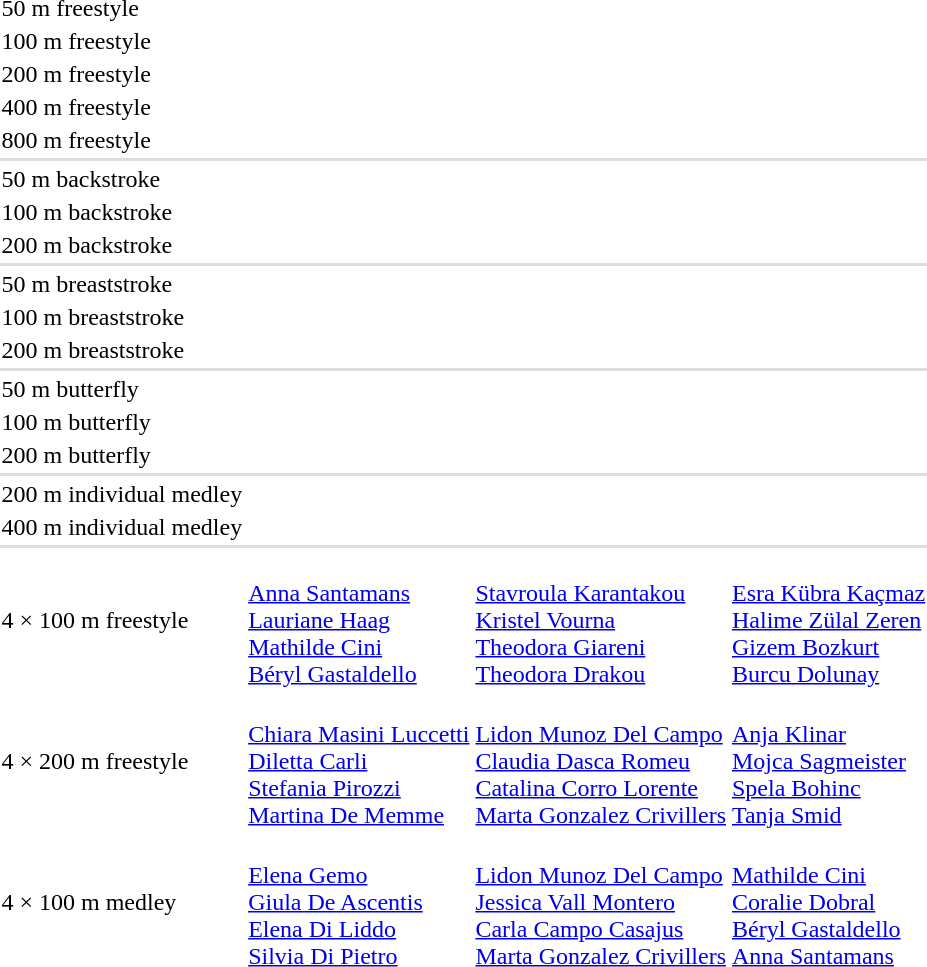<table>
<tr>
<td>50 m freestyle<br></td>
<td></td>
<td></td>
<td></td>
</tr>
<tr>
<td>100 m freestyle<br></td>
<td></td>
<td></td>
<td></td>
</tr>
<tr>
<td>200 m freestyle<br></td>
<td></td>
<td></td>
<td></td>
</tr>
<tr>
<td>400 m freestyle<br></td>
<td></td>
<td></td>
<td></td>
</tr>
<tr>
<td>800 m freestyle<br></td>
<td></td>
<td></td>
<td></td>
</tr>
<tr bgcolor=#DDDDDD>
<td colspan=7></td>
</tr>
<tr>
<td>50 m backstroke<br></td>
<td></td>
<td></td>
<td></td>
</tr>
<tr>
<td>100 m backstroke<br></td>
<td></td>
<td></td>
<td></td>
</tr>
<tr>
<td>200 m backstroke<br></td>
<td></td>
<td></td>
<td></td>
</tr>
<tr bgcolor=#DDDDDD>
<td colspan=7></td>
</tr>
<tr>
<td>50 m breaststroke<br></td>
<td></td>
<td></td>
<td></td>
</tr>
<tr>
<td>100 m breaststroke<br></td>
<td></td>
<td></td>
<td></td>
</tr>
<tr>
<td>200 m breaststroke<br></td>
<td></td>
<td></td>
<td></td>
</tr>
<tr bgcolor=#DDDDDD>
<td colspan=7></td>
</tr>
<tr>
<td>50 m butterfly<br></td>
<td></td>
<td></td>
<td></td>
</tr>
<tr>
<td>100 m butterfly<br></td>
<td></td>
<td></td>
<td></td>
</tr>
<tr>
<td>200 m butterfly<br></td>
<td></td>
<td></td>
<td></td>
</tr>
<tr bgcolor=#DDDDDD>
<td colspan=7></td>
</tr>
<tr>
<td>200 m individual medley<br></td>
<td></td>
<td></td>
<td></td>
</tr>
<tr>
<td>400 m individual medley<br></td>
<td></td>
<td></td>
<td></td>
</tr>
<tr bgcolor=#DDDDDD>
<td colspan=7></td>
</tr>
<tr>
<td>4 × 100 m freestyle<br></td>
<td><br><a href='#'>Anna Santamans</a><br><a href='#'>Lauriane Haag</a><br><a href='#'>Mathilde Cini</a><br><a href='#'>Béryl Gastaldello</a></td>
<td><br><a href='#'>Stavroula Karantakou</a><br><a href='#'>Kristel Vourna</a><br><a href='#'>Theodora Giareni</a><br><a href='#'>Theodora Drakou</a></td>
<td><br><a href='#'>Esra Kübra Kaçmaz</a><br><a href='#'>Halime Zülal Zeren</a><br><a href='#'>Gizem Bozkurt</a><br><a href='#'>Burcu Dolunay</a></td>
</tr>
<tr>
<td>4 × 200 m freestyle<br></td>
<td><br><a href='#'>Chiara Masini Luccetti</a><br><a href='#'>Diletta Carli</a><br><a href='#'>Stefania Pirozzi</a><br><a href='#'>Martina De Memme</a></td>
<td><br><a href='#'>Lidon Munoz Del Campo</a><br><a href='#'>Claudia Dasca Romeu</a><br><a href='#'>Catalina Corro Lorente</a><br><a href='#'>Marta Gonzalez Crivillers</a></td>
<td><br><a href='#'>Anja Klinar</a><br><a href='#'>Mojca Sagmeister</a><br><a href='#'>Spela Bohinc</a><br><a href='#'>Tanja Smid</a></td>
</tr>
<tr>
<td>4 × 100 m medley<br></td>
<td><br><a href='#'>Elena Gemo</a><br><a href='#'>Giula De Ascentis</a><br><a href='#'>Elena Di Liddo</a><br><a href='#'>Silvia Di Pietro</a></td>
<td><br><a href='#'>Lidon Munoz Del Campo</a><br><a href='#'>Jessica Vall Montero</a><br><a href='#'>Carla Campo Casajus</a><br><a href='#'>Marta Gonzalez Crivillers</a></td>
<td><br><a href='#'>Mathilde Cini</a><br><a href='#'>Coralie Dobral</a><br><a href='#'>Béryl Gastaldello</a><br><a href='#'>Anna Santamans</a></td>
</tr>
</table>
